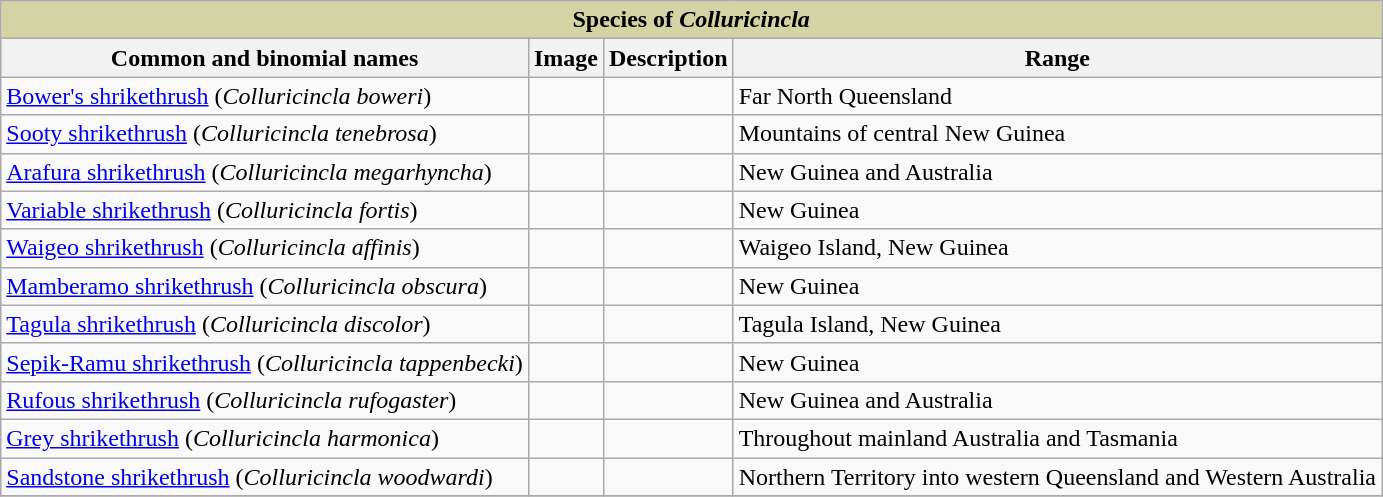<table class="wikitable">
<tr>
<th align="center" style="background-color: #D3D3A4" colspan ="4">Species of <em>Colluricincla</em></th>
</tr>
<tr>
<th>Common and binomial names</th>
<th class="unsortable">Image</th>
<th>Description</th>
<th>Range</th>
</tr>
<tr>
<td><a href='#'>Bower's shrikethrush</a> (<em>Colluricincla boweri</em>)</td>
<td></td>
<td></td>
<td>Far North Queensland</td>
</tr>
<tr>
<td><a href='#'>Sooty shrikethrush</a> (<em>Colluricincla tenebrosa</em>)</td>
<td></td>
<td></td>
<td>Mountains of central New Guinea</td>
</tr>
<tr>
<td><a href='#'>Arafura shrikethrush</a> (<em>Colluricincla megarhyncha</em>)</td>
<td></td>
<td></td>
<td>New Guinea and Australia</td>
</tr>
<tr>
<td><a href='#'>Variable shrikethrush</a> (<em>Colluricincla fortis</em>)</td>
<td></td>
<td></td>
<td>New Guinea</td>
</tr>
<tr>
<td><a href='#'>Waigeo shrikethrush</a> (<em>Colluricincla affinis</em>)</td>
<td></td>
<td></td>
<td>Waigeo Island, New Guinea</td>
</tr>
<tr>
<td><a href='#'>Mamberamo shrikethrush</a> (<em>Colluricincla obscura</em>)</td>
<td></td>
<td></td>
<td>New Guinea</td>
</tr>
<tr>
<td><a href='#'>Tagula shrikethrush</a> (<em>Colluricincla discolor</em>)</td>
<td></td>
<td></td>
<td>Tagula Island, New Guinea</td>
</tr>
<tr>
<td><a href='#'>Sepik-Ramu shrikethrush</a> (<em>Colluricincla tappenbecki</em>)</td>
<td></td>
<td></td>
<td>New Guinea</td>
</tr>
<tr>
<td><a href='#'>Rufous shrikethrush</a> (<em>Colluricincla rufogaster</em>)</td>
<td></td>
<td></td>
<td>New Guinea and Australia</td>
</tr>
<tr>
<td><a href='#'>Grey shrikethrush</a> (<em>Colluricincla harmonica</em>)</td>
<td></td>
<td></td>
<td>Throughout mainland Australia and Tasmania</td>
</tr>
<tr>
<td><a href='#'>Sandstone shrikethrush</a>  (<em>Colluricincla woodwardi</em>)</td>
<td></td>
<td></td>
<td>Northern Territory into western Queensland and Western Australia</td>
</tr>
<tr>
</tr>
</table>
